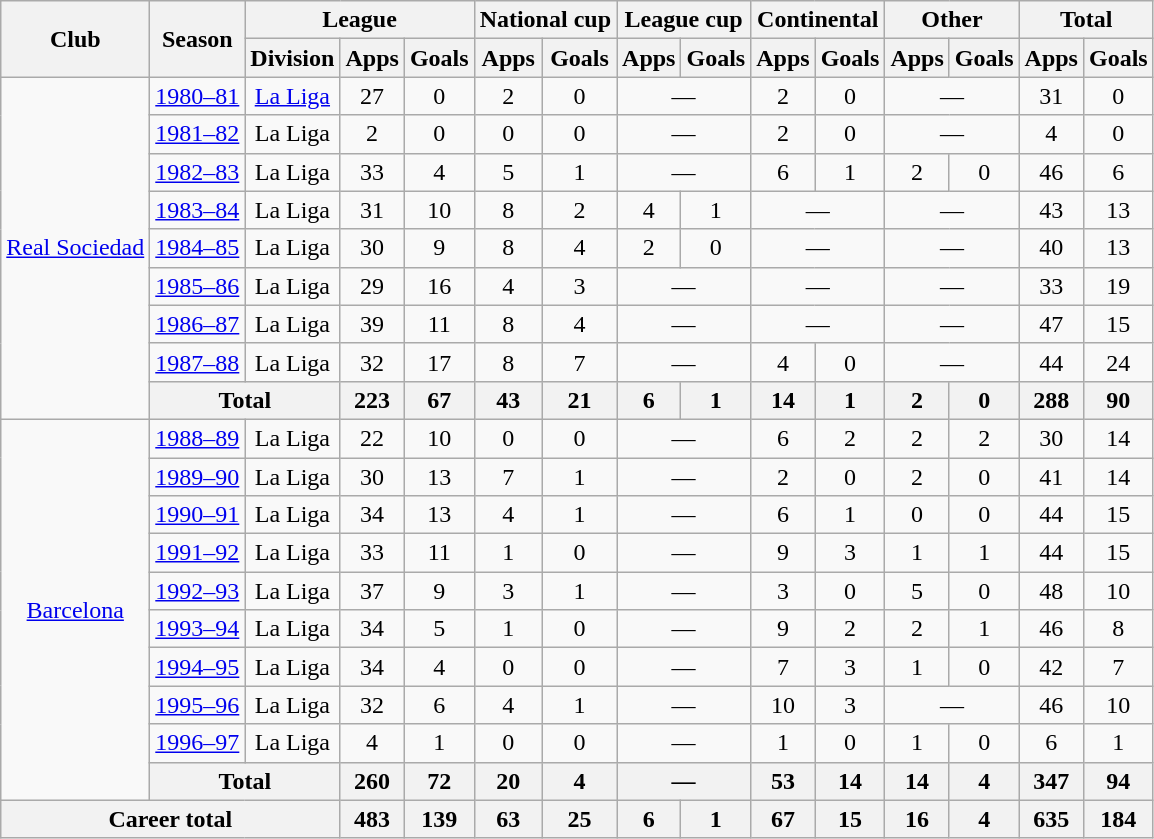<table class="wikitable" style="text-align:center;">
<tr>
<th rowspan="2">Club</th>
<th rowspan="2">Season</th>
<th colspan="3">League</th>
<th colspan="2">National cup</th>
<th colspan="2">League cup</th>
<th colspan="2">Continental</th>
<th colspan="2">Other</th>
<th colspan="2">Total</th>
</tr>
<tr>
<th>Division</th>
<th>Apps</th>
<th>Goals</th>
<th>Apps</th>
<th>Goals</th>
<th>Apps</th>
<th>Goals</th>
<th>Apps</th>
<th>Goals</th>
<th>Apps</th>
<th>Goals</th>
<th>Apps</th>
<th>Goals</th>
</tr>
<tr>
<td rowspan="9"><a href='#'>Real Sociedad</a></td>
<td><a href='#'>1980–81</a></td>
<td><a href='#'>La Liga</a></td>
<td>27</td>
<td>0</td>
<td>2</td>
<td>0</td>
<td colspan="2">—</td>
<td>2</td>
<td>0</td>
<td colspan="2">—</td>
<td>31</td>
<td>0</td>
</tr>
<tr>
<td><a href='#'>1981–82</a></td>
<td>La Liga</td>
<td>2</td>
<td>0</td>
<td>0</td>
<td>0</td>
<td colspan="2">—</td>
<td>2</td>
<td>0</td>
<td colspan="2">—</td>
<td>4</td>
<td>0</td>
</tr>
<tr>
<td><a href='#'>1982–83</a></td>
<td>La Liga</td>
<td>33</td>
<td>4</td>
<td>5</td>
<td>1</td>
<td colspan="2">—</td>
<td>6</td>
<td>1</td>
<td>2</td>
<td>0</td>
<td>46</td>
<td>6</td>
</tr>
<tr>
<td><a href='#'>1983–84</a></td>
<td>La Liga</td>
<td>31</td>
<td>10</td>
<td>8</td>
<td>2</td>
<td>4</td>
<td>1</td>
<td colspan="2">—</td>
<td colspan="2">—</td>
<td>43</td>
<td>13</td>
</tr>
<tr>
<td><a href='#'>1984–85</a></td>
<td>La Liga</td>
<td>30</td>
<td>9</td>
<td>8</td>
<td>4</td>
<td>2</td>
<td>0</td>
<td colspan="2">—</td>
<td colspan="2">—</td>
<td>40</td>
<td>13</td>
</tr>
<tr>
<td><a href='#'>1985–86</a></td>
<td>La Liga</td>
<td>29</td>
<td>16</td>
<td>4</td>
<td>3</td>
<td colspan="2">—</td>
<td colspan="2">—</td>
<td colspan="2">—</td>
<td>33</td>
<td>19</td>
</tr>
<tr>
<td><a href='#'>1986–87</a></td>
<td>La Liga</td>
<td>39</td>
<td>11</td>
<td>8</td>
<td>4</td>
<td colspan="2">—</td>
<td colspan="2">—</td>
<td colspan="2">—</td>
<td>47</td>
<td>15</td>
</tr>
<tr>
<td><a href='#'>1987–88</a></td>
<td>La Liga</td>
<td>32</td>
<td>17</td>
<td>8</td>
<td>7</td>
<td colspan="2">—</td>
<td>4</td>
<td>0</td>
<td colspan="2">—</td>
<td>44</td>
<td>24</td>
</tr>
<tr>
<th colspan="2">Total</th>
<th>223</th>
<th>67</th>
<th>43</th>
<th>21</th>
<th>6</th>
<th>1</th>
<th>14</th>
<th>1</th>
<th>2</th>
<th>0</th>
<th>288</th>
<th>90</th>
</tr>
<tr>
<td rowspan="10"><a href='#'>Barcelona</a></td>
<td><a href='#'>1988–89</a></td>
<td>La Liga</td>
<td>22</td>
<td>10</td>
<td>0</td>
<td>0</td>
<td colspan="2">—</td>
<td>6</td>
<td>2</td>
<td>2</td>
<td>2</td>
<td>30</td>
<td>14</td>
</tr>
<tr>
<td><a href='#'>1989–90</a></td>
<td>La Liga</td>
<td>30</td>
<td>13</td>
<td>7</td>
<td>1</td>
<td colspan="2">—</td>
<td>2</td>
<td>0</td>
<td>2</td>
<td>0</td>
<td>41</td>
<td>14</td>
</tr>
<tr>
<td><a href='#'>1990–91</a></td>
<td>La Liga</td>
<td>34</td>
<td>13</td>
<td>4</td>
<td>1</td>
<td colspan="2">—</td>
<td>6</td>
<td>1</td>
<td>0</td>
<td>0</td>
<td>44</td>
<td>15</td>
</tr>
<tr>
<td><a href='#'>1991–92</a></td>
<td>La Liga</td>
<td>33</td>
<td>11</td>
<td>1</td>
<td>0</td>
<td colspan="2">—</td>
<td>9</td>
<td>3</td>
<td>1</td>
<td>1</td>
<td>44</td>
<td>15</td>
</tr>
<tr>
<td><a href='#'>1992–93</a></td>
<td>La Liga</td>
<td>37</td>
<td>9</td>
<td>3</td>
<td>1</td>
<td colspan="2">—</td>
<td>3</td>
<td>0</td>
<td>5</td>
<td>0</td>
<td>48</td>
<td>10</td>
</tr>
<tr>
<td><a href='#'>1993–94</a></td>
<td>La Liga</td>
<td>34</td>
<td>5</td>
<td>1</td>
<td>0</td>
<td colspan="2">—</td>
<td>9</td>
<td>2</td>
<td>2</td>
<td>1</td>
<td>46</td>
<td>8</td>
</tr>
<tr>
<td><a href='#'>1994–95</a></td>
<td>La Liga</td>
<td>34</td>
<td>4</td>
<td>0</td>
<td>0</td>
<td colspan="2">—</td>
<td>7</td>
<td>3</td>
<td>1</td>
<td>0</td>
<td>42</td>
<td>7</td>
</tr>
<tr>
<td><a href='#'>1995–96</a></td>
<td>La Liga</td>
<td>32</td>
<td>6</td>
<td>4</td>
<td>1</td>
<td colspan="2">—</td>
<td>10</td>
<td>3</td>
<td colspan="2">—</td>
<td>46</td>
<td>10</td>
</tr>
<tr>
<td><a href='#'>1996–97</a></td>
<td>La Liga</td>
<td>4</td>
<td>1</td>
<td>0</td>
<td>0</td>
<td colspan="2">—</td>
<td>1</td>
<td>0</td>
<td>1</td>
<td>0</td>
<td>6</td>
<td>1</td>
</tr>
<tr>
<th colspan="2">Total</th>
<th>260</th>
<th>72</th>
<th>20</th>
<th>4</th>
<th colspan="2">—</th>
<th>53</th>
<th>14</th>
<th>14</th>
<th>4</th>
<th>347</th>
<th>94</th>
</tr>
<tr>
<th colspan="3">Career total</th>
<th>483</th>
<th>139</th>
<th>63</th>
<th>25</th>
<th>6</th>
<th>1</th>
<th>67</th>
<th>15</th>
<th>16</th>
<th>4</th>
<th>635</th>
<th>184</th>
</tr>
</table>
